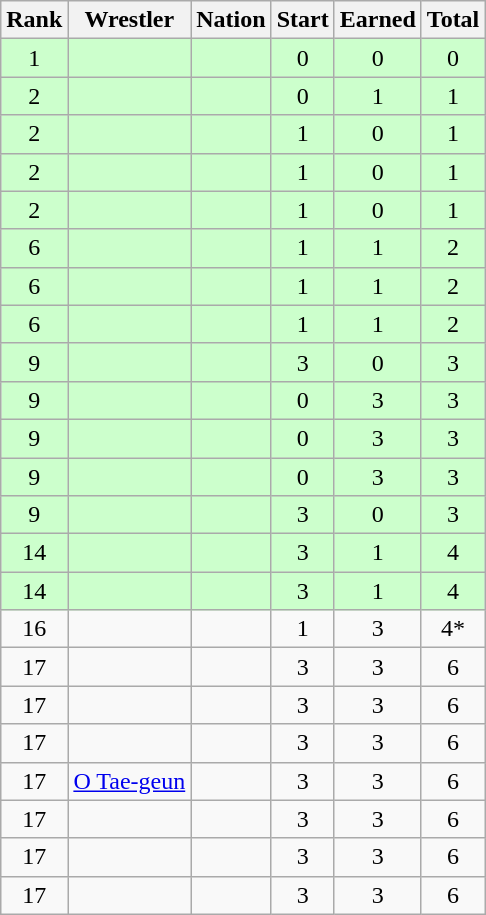<table class="wikitable sortable" style="text-align:center;">
<tr>
<th>Rank</th>
<th>Wrestler</th>
<th>Nation</th>
<th>Start</th>
<th>Earned</th>
<th>Total</th>
</tr>
<tr style="background:#cfc;">
<td>1</td>
<td align=left></td>
<td align=left></td>
<td>0</td>
<td>0</td>
<td>0</td>
</tr>
<tr style="background:#cfc;">
<td>2</td>
<td align=left></td>
<td align=left></td>
<td>0</td>
<td>1</td>
<td>1</td>
</tr>
<tr style="background:#cfc;">
<td>2</td>
<td align=left></td>
<td align=left></td>
<td>1</td>
<td>0</td>
<td>1</td>
</tr>
<tr style="background:#cfc;">
<td>2</td>
<td align=left></td>
<td align=left></td>
<td>1</td>
<td>0</td>
<td>1</td>
</tr>
<tr style="background:#cfc;">
<td>2</td>
<td align=left></td>
<td align=left></td>
<td>1</td>
<td>0</td>
<td>1</td>
</tr>
<tr style="background:#cfc;">
<td>6</td>
<td align=left></td>
<td align=left></td>
<td>1</td>
<td>1</td>
<td>2</td>
</tr>
<tr style="background:#cfc;">
<td>6</td>
<td align=left></td>
<td align=left></td>
<td>1</td>
<td>1</td>
<td>2</td>
</tr>
<tr style="background:#cfc;">
<td>6</td>
<td align=left></td>
<td align=left></td>
<td>1</td>
<td>1</td>
<td>2</td>
</tr>
<tr style="background:#cfc;">
<td>9</td>
<td align=left></td>
<td align=left></td>
<td>3</td>
<td>0</td>
<td>3</td>
</tr>
<tr style="background:#cfc;">
<td>9</td>
<td align=left></td>
<td align=left></td>
<td>0</td>
<td>3</td>
<td>3</td>
</tr>
<tr style="background:#cfc;">
<td>9</td>
<td align=left></td>
<td align=left></td>
<td>0</td>
<td>3</td>
<td>3</td>
</tr>
<tr style="background:#cfc;">
<td>9</td>
<td align=left></td>
<td align=left></td>
<td>0</td>
<td>3</td>
<td>3</td>
</tr>
<tr style="background:#cfc;">
<td>9</td>
<td align=left></td>
<td align=left></td>
<td>3</td>
<td>0</td>
<td>3</td>
</tr>
<tr style="background:#cfc;">
<td>14</td>
<td align=left></td>
<td align=left></td>
<td>3</td>
<td>1</td>
<td>4</td>
</tr>
<tr style="background:#cfc;">
<td>14</td>
<td align=left></td>
<td align=left></td>
<td>3</td>
<td>1</td>
<td>4</td>
</tr>
<tr>
<td>16</td>
<td align=left></td>
<td align=left></td>
<td>1</td>
<td>3</td>
<td>4*</td>
</tr>
<tr>
<td>17</td>
<td align=left></td>
<td align=left></td>
<td>3</td>
<td>3</td>
<td>6</td>
</tr>
<tr>
<td>17</td>
<td align=left></td>
<td align=left></td>
<td>3</td>
<td>3</td>
<td>6</td>
</tr>
<tr>
<td>17</td>
<td align=left></td>
<td align=left></td>
<td>3</td>
<td>3</td>
<td>6</td>
</tr>
<tr>
<td>17</td>
<td align=left><a href='#'>O Tae-geun</a></td>
<td align=left></td>
<td>3</td>
<td>3</td>
<td>6</td>
</tr>
<tr>
<td>17</td>
<td align=left></td>
<td align=left></td>
<td>3</td>
<td>3</td>
<td>6</td>
</tr>
<tr>
<td>17</td>
<td align=left></td>
<td align=left></td>
<td>3</td>
<td>3</td>
<td>6</td>
</tr>
<tr>
<td>17</td>
<td align=left></td>
<td align=left></td>
<td>3</td>
<td>3</td>
<td>6</td>
</tr>
</table>
